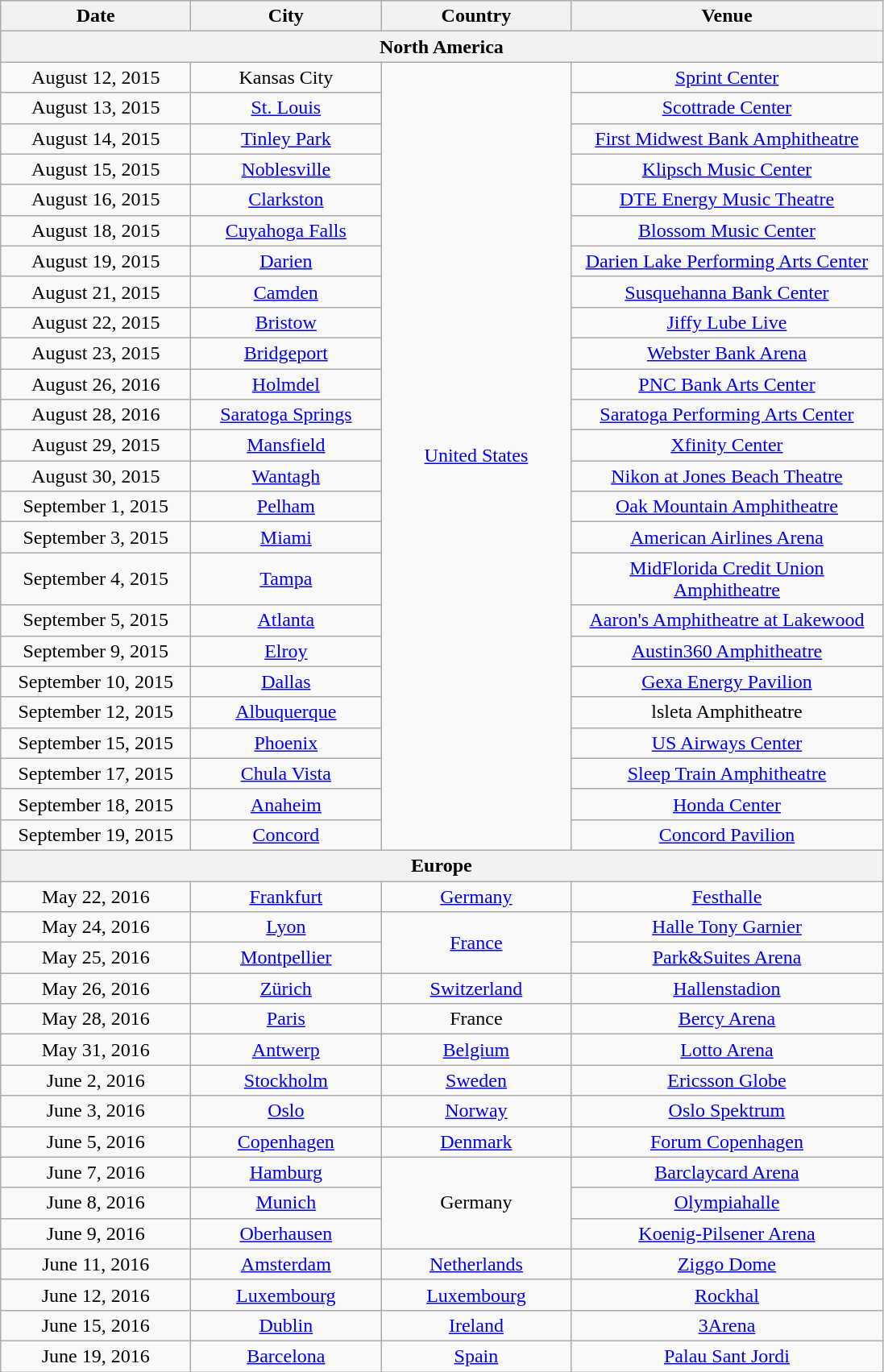<table class="wikitable" style="text-align:center;">
<tr>
<th style="width:150px;">Date</th>
<th style="width:150px;">City</th>
<th style="width:150px;">Country</th>
<th style="width:250px;">Venue</th>
</tr>
<tr>
<th colspan="4">North America</th>
</tr>
<tr>
<td>August 12, 2015</td>
<td>Kansas City</td>
<td rowspan="25"><a href='#'>United States</a></td>
<td><a href='#'>Sprint Center</a></td>
</tr>
<tr>
<td>August 13, 2015</td>
<td><a href='#'>St. Louis</a></td>
<td><a href='#'>Scottrade Center</a></td>
</tr>
<tr>
<td>August 14, 2015</td>
<td><a href='#'>Tinley Park</a></td>
<td><a href='#'>First Midwest Bank Amphitheatre</a></td>
</tr>
<tr>
<td>August 15, 2015</td>
<td><a href='#'>Noblesville</a></td>
<td><a href='#'>Klipsch Music Center</a></td>
</tr>
<tr>
<td>August 16, 2015</td>
<td><a href='#'>Clarkston</a></td>
<td><a href='#'>DTE Energy Music Theatre</a></td>
</tr>
<tr>
<td>August 18, 2015</td>
<td><a href='#'>Cuyahoga Falls</a></td>
<td><a href='#'>Blossom Music Center</a></td>
</tr>
<tr>
<td>August 19, 2015</td>
<td><a href='#'>Darien</a></td>
<td><a href='#'>Darien Lake Performing Arts Center</a></td>
</tr>
<tr>
<td>August 21, 2015</td>
<td><a href='#'>Camden</a></td>
<td><a href='#'>Susquehanna Bank Center</a></td>
</tr>
<tr>
<td>August 22, 2015</td>
<td><a href='#'>Bristow</a></td>
<td><a href='#'>Jiffy Lube Live</a></td>
</tr>
<tr>
<td>August 23, 2015</td>
<td><a href='#'>Bridgeport</a></td>
<td><a href='#'>Webster Bank Arena</a></td>
</tr>
<tr>
<td>August 26, 2016</td>
<td><a href='#'>Holmdel</a></td>
<td><a href='#'>PNC Bank Arts Center</a></td>
</tr>
<tr>
<td>August 28, 2016</td>
<td><a href='#'>Saratoga Springs</a></td>
<td><a href='#'>Saratoga Performing Arts Center</a></td>
</tr>
<tr>
<td>August 29, 2015</td>
<td><a href='#'>Mansfield</a></td>
<td><a href='#'>Xfinity Center</a></td>
</tr>
<tr>
<td>August 30, 2015</td>
<td><a href='#'>Wantagh</a></td>
<td><a href='#'>Nikon at Jones Beach Theatre</a></td>
</tr>
<tr>
<td>September 1, 2015</td>
<td><a href='#'>Pelham</a></td>
<td><a href='#'>Oak Mountain Amphitheatre</a></td>
</tr>
<tr>
<td>September 3, 2015</td>
<td><a href='#'>Miami</a></td>
<td><a href='#'>American Airlines Arena</a></td>
</tr>
<tr>
<td>September 4, 2015</td>
<td><a href='#'>Tampa</a></td>
<td><a href='#'>MidFlorida Credit Union Amphitheatre</a></td>
</tr>
<tr>
<td>September 5, 2015</td>
<td><a href='#'>Atlanta</a></td>
<td><a href='#'>Aaron's Amphitheatre at Lakewood</a></td>
</tr>
<tr>
<td>September 9, 2015</td>
<td><a href='#'>Elroy</a></td>
<td><a href='#'>Austin360 Amphitheatre</a></td>
</tr>
<tr>
<td>September 10, 2015</td>
<td><a href='#'>Dallas</a></td>
<td><a href='#'>Gexa Energy Pavilion</a></td>
</tr>
<tr>
<td>September 12, 2015</td>
<td><a href='#'>Albuquerque</a></td>
<td>lsleta Amphitheatre</td>
</tr>
<tr>
<td>September 15, 2015</td>
<td><a href='#'>Phoenix</a></td>
<td><a href='#'>US Airways Center</a></td>
</tr>
<tr>
<td>September 17, 2015</td>
<td><a href='#'>Chula Vista</a></td>
<td><a href='#'>Sleep Train Amphitheatre</a></td>
</tr>
<tr>
<td>September 18, 2015</td>
<td><a href='#'>Anaheim</a></td>
<td><a href='#'>Honda Center</a></td>
</tr>
<tr>
<td>September 19, 2015</td>
<td><a href='#'>Concord</a></td>
<td><a href='#'>Concord Pavilion</a></td>
</tr>
<tr>
<th colspan="4">Europe</th>
</tr>
<tr>
<td>May 22, 2016</td>
<td><a href='#'>Frankfurt</a></td>
<td><a href='#'>Germany</a></td>
<td><a href='#'>Festhalle</a></td>
</tr>
<tr>
<td>May 24, 2016</td>
<td><a href='#'>Lyon</a></td>
<td rowspan="2"><a href='#'>France</a></td>
<td><a href='#'>Halle Tony Garnier</a></td>
</tr>
<tr>
<td>May 25, 2016</td>
<td><a href='#'>Montpellier</a></td>
<td><a href='#'>Park&Suites Arena</a></td>
</tr>
<tr>
<td>May 26, 2016</td>
<td><a href='#'>Zürich</a></td>
<td><a href='#'>Switzerland</a></td>
<td><a href='#'>Hallenstadion</a></td>
</tr>
<tr>
<td>May 28, 2016</td>
<td><a href='#'>Paris</a></td>
<td>France</td>
<td><a href='#'>Bercy Arena</a></td>
</tr>
<tr>
<td>May 31, 2016</td>
<td><a href='#'>Antwerp</a></td>
<td><a href='#'>Belgium</a></td>
<td><a href='#'>Lotto Arena</a></td>
</tr>
<tr>
<td>June 2, 2016</td>
<td><a href='#'>Stockholm</a></td>
<td><a href='#'>Sweden</a></td>
<td><a href='#'>Ericsson Globe</a></td>
</tr>
<tr>
<td>June 3, 2016</td>
<td><a href='#'>Oslo</a></td>
<td><a href='#'>Norway</a></td>
<td><a href='#'>Oslo Spektrum</a></td>
</tr>
<tr>
<td>June 5, 2016</td>
<td><a href='#'>Copenhagen</a></td>
<td><a href='#'>Denmark</a></td>
<td><a href='#'>Forum Copenhagen</a></td>
</tr>
<tr>
<td>June 7, 2016</td>
<td><a href='#'>Hamburg</a></td>
<td rowspan="3">Germany</td>
<td><a href='#'>Barclaycard Arena</a></td>
</tr>
<tr>
<td>June 8, 2016</td>
<td><a href='#'>Munich</a></td>
<td><a href='#'>Olympiahalle</a></td>
</tr>
<tr>
<td>June 9, 2016</td>
<td><a href='#'>Oberhausen</a></td>
<td><a href='#'>Koenig-Pilsener Arena</a></td>
</tr>
<tr>
<td>June 11, 2016</td>
<td><a href='#'>Amsterdam</a></td>
<td><a href='#'>Netherlands</a></td>
<td><a href='#'>Ziggo Dome</a></td>
</tr>
<tr>
<td>June 12, 2016</td>
<td><a href='#'>Luxembourg</a></td>
<td><a href='#'>Luxembourg</a></td>
<td><a href='#'>Rockhal</a></td>
</tr>
<tr>
<td>June 15, 2016</td>
<td><a href='#'>Dublin</a></td>
<td><a href='#'>Ireland</a></td>
<td><a href='#'>3Arena</a></td>
</tr>
<tr>
<td>June 19, 2016</td>
<td><a href='#'>Barcelona</a></td>
<td><a href='#'>Spain</a></td>
<td><a href='#'>Palau Sant Jordi</a></td>
</tr>
</table>
